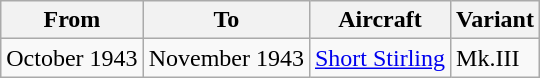<table class="wikitable">
<tr>
<th>From</th>
<th>To</th>
<th>Aircraft</th>
<th>Variant</th>
</tr>
<tr>
<td>October 1943</td>
<td>November 1943</td>
<td><a href='#'>Short Stirling</a></td>
<td>Mk.III</td>
</tr>
</table>
